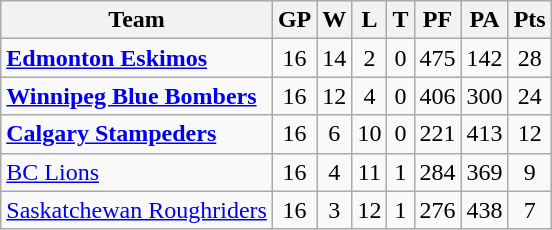<table class="wikitable" valign="top">
<tr>
<th>Team</th>
<th>GP</th>
<th>W</th>
<th>L</th>
<th>T</th>
<th>PF</th>
<th>PA</th>
<th>Pts</th>
</tr>
<tr align="center">
<td align="left"><strong><a href='#'>Edmonton Eskimos</a></strong></td>
<td>16</td>
<td>14</td>
<td>2</td>
<td>0</td>
<td>475</td>
<td>142</td>
<td>28</td>
</tr>
<tr align="center">
<td align="left"><strong><a href='#'>Winnipeg Blue Bombers</a></strong></td>
<td>16</td>
<td>12</td>
<td>4</td>
<td>0</td>
<td>406</td>
<td>300</td>
<td>24</td>
</tr>
<tr align="center">
<td align="left"><strong><a href='#'>Calgary Stampeders</a></strong></td>
<td>16</td>
<td>6</td>
<td>10</td>
<td>0</td>
<td>221</td>
<td>413</td>
<td>12</td>
</tr>
<tr align="center">
<td align="left"><a href='#'>BC Lions</a></td>
<td>16</td>
<td>4</td>
<td>11</td>
<td>1</td>
<td>284</td>
<td>369</td>
<td>9</td>
</tr>
<tr align="center">
<td align="left"><a href='#'>Saskatchewan Roughriders</a></td>
<td>16</td>
<td>3</td>
<td>12</td>
<td>1</td>
<td>276</td>
<td>438</td>
<td>7</td>
</tr>
</table>
